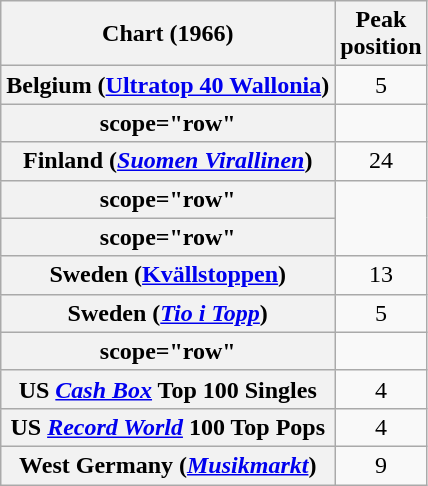<table class="wikitable plainrowheaders sortable">
<tr>
<th scope="col">Chart (1966)</th>
<th scope="col">Peak<br>position</th>
</tr>
<tr>
<th scope="row">Belgium (<a href='#'>Ultratop 40 Wallonia</a>)</th>
<td align="center">5</td>
</tr>
<tr>
<th>scope="row" </th>
</tr>
<tr>
<th scope="row">Finland (<a href='#'><em>Suomen Virallinen</em></a>)</th>
<td align="center">24</td>
</tr>
<tr>
<th>scope="row" </th>
</tr>
<tr>
<th>scope="row" </th>
</tr>
<tr>
<th scope="row">Sweden (<a href='#'>Kvällstoppen</a>)</th>
<td style="text-align:center;">13</td>
</tr>
<tr>
<th scope="row">Sweden (<em><a href='#'>Tio i Topp</a></em>)</th>
<td style="text-align:center;">5</td>
</tr>
<tr>
<th>scope="row" </th>
</tr>
<tr>
<th scope="row">US <em><a href='#'>Cash Box</a></em> Top 100 Singles</th>
<td align="center">4</td>
</tr>
<tr>
<th scope="row">US <em><a href='#'>Record World</a></em> 100 Top Pops</th>
<td align="center">4</td>
</tr>
<tr>
<th scope="row">West Germany (<em><a href='#'>Musikmarkt</a></em>)</th>
<td align="center">9</td>
</tr>
</table>
